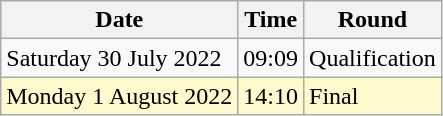<table class = "wikitable">
<tr>
<th>Date</th>
<th>Time</th>
<th>Round</th>
</tr>
<tr>
<td>Saturday 30 July 2022</td>
<td>09:09</td>
<td>Qualification</td>
</tr>
<tr>
<td style=background:lemonchiffon>Monday 1 August 2022</td>
<td style=background:lemonchiffon>14:10</td>
<td style=background:lemonchiffon>Final</td>
</tr>
</table>
